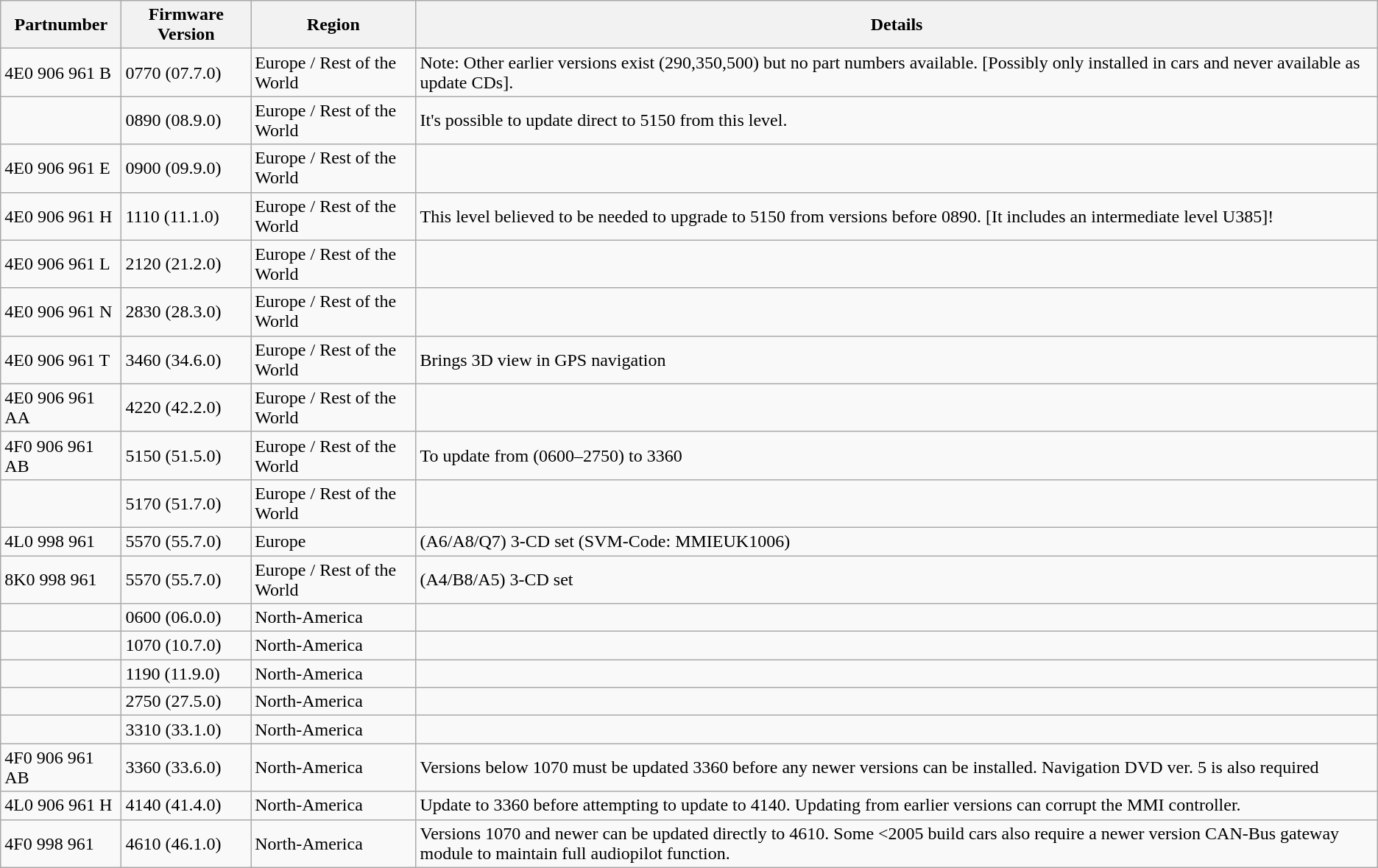<table class="wikitable sortable sticky-header">
<tr>
<th>Partnumber</th>
<th>Firmware Version</th>
<th>Region</th>
<th>Details</th>
</tr>
<tr>
<td>4E0 906 961 B</td>
<td>0770 (07.7.0)</td>
<td>Europe / Rest of the World</td>
<td>Note:  Other earlier versions exist (290,350,500) but no part numbers available.  [Possibly only installed in cars and never available as update CDs].</td>
</tr>
<tr>
<td></td>
<td>0890 (08.9.0)</td>
<td>Europe / Rest of the World</td>
<td>It's possible to update direct to 5150 from this level.</td>
</tr>
<tr>
<td>4E0 906 961 E</td>
<td>0900 (09.9.0)</td>
<td>Europe / Rest of the World</td>
<td></td>
</tr>
<tr>
<td>4E0 906 961 H</td>
<td>1110 (11.1.0)</td>
<td>Europe / Rest of the World</td>
<td>This level believed to be needed to upgrade to 5150 from versions before 0890. [It includes an intermediate level U385]!</td>
</tr>
<tr>
<td>4E0 906 961 L</td>
<td>2120 (21.2.0)</td>
<td>Europe / Rest of the World</td>
<td></td>
</tr>
<tr>
<td>4E0 906 961 N</td>
<td>2830 (28.3.0)</td>
<td>Europe / Rest of the World</td>
<td></td>
</tr>
<tr>
<td>4E0 906 961 T</td>
<td>3460 (34.6.0)</td>
<td>Europe / Rest of the World</td>
<td>Brings 3D view in GPS navigation</td>
</tr>
<tr>
<td>4E0 906 961 AA</td>
<td>4220 (42.2.0)</td>
<td>Europe / Rest of the World</td>
<td></td>
</tr>
<tr>
<td>4F0 906 961 AB</td>
<td>5150 (51.5.0)</td>
<td>Europe / Rest of the World</td>
<td>To update from (0600–2750) to 3360 </td>
</tr>
<tr>
<td></td>
<td>5170 (51.7.0)</td>
<td>Europe / Rest of the World</td>
<td></td>
</tr>
<tr>
<td>4L0 998 961</td>
<td>5570 (55.7.0)</td>
<td>Europe</td>
<td>(A6/A8/Q7) 3-CD set (SVM-Code: MMIEUK1006)</td>
</tr>
<tr>
<td>8K0 998 961</td>
<td>5570 (55.7.0)</td>
<td>Europe / Rest of the World</td>
<td>(A4/B8/A5) 3-CD set</td>
</tr>
<tr>
<td></td>
<td>0600 (06.0.0)</td>
<td>North-America</td>
<td></td>
</tr>
<tr>
<td></td>
<td>1070 (10.7.0)</td>
<td>North-America</td>
<td></td>
</tr>
<tr>
<td></td>
<td>1190 (11.9.0)</td>
<td>North-America</td>
<td></td>
</tr>
<tr>
<td></td>
<td>2750 (27.5.0)</td>
<td>North-America</td>
<td></td>
</tr>
<tr>
<td></td>
<td>3310 (33.1.0)</td>
<td>North-America</td>
<td></td>
</tr>
<tr>
<td>4F0 906 961 AB</td>
<td>3360 (33.6.0)</td>
<td>North-America</td>
<td>Versions below 1070 must be updated 3360 before any newer versions can be installed. Navigation DVD ver. 5 is also required</td>
</tr>
<tr>
<td>4L0 906 961 H</td>
<td>4140 (41.4.0)</td>
<td>North-America</td>
<td>Update to 3360 before attempting to update to 4140. Updating from earlier versions can corrupt the MMI controller.</td>
</tr>
<tr>
<td>4F0 998 961</td>
<td>4610 (46.1.0)</td>
<td>North-America</td>
<td>Versions 1070 and newer can be updated directly to 4610. Some <2005 build cars also require a newer version CAN-Bus gateway module to maintain full audiopilot function.</td>
</tr>
</table>
